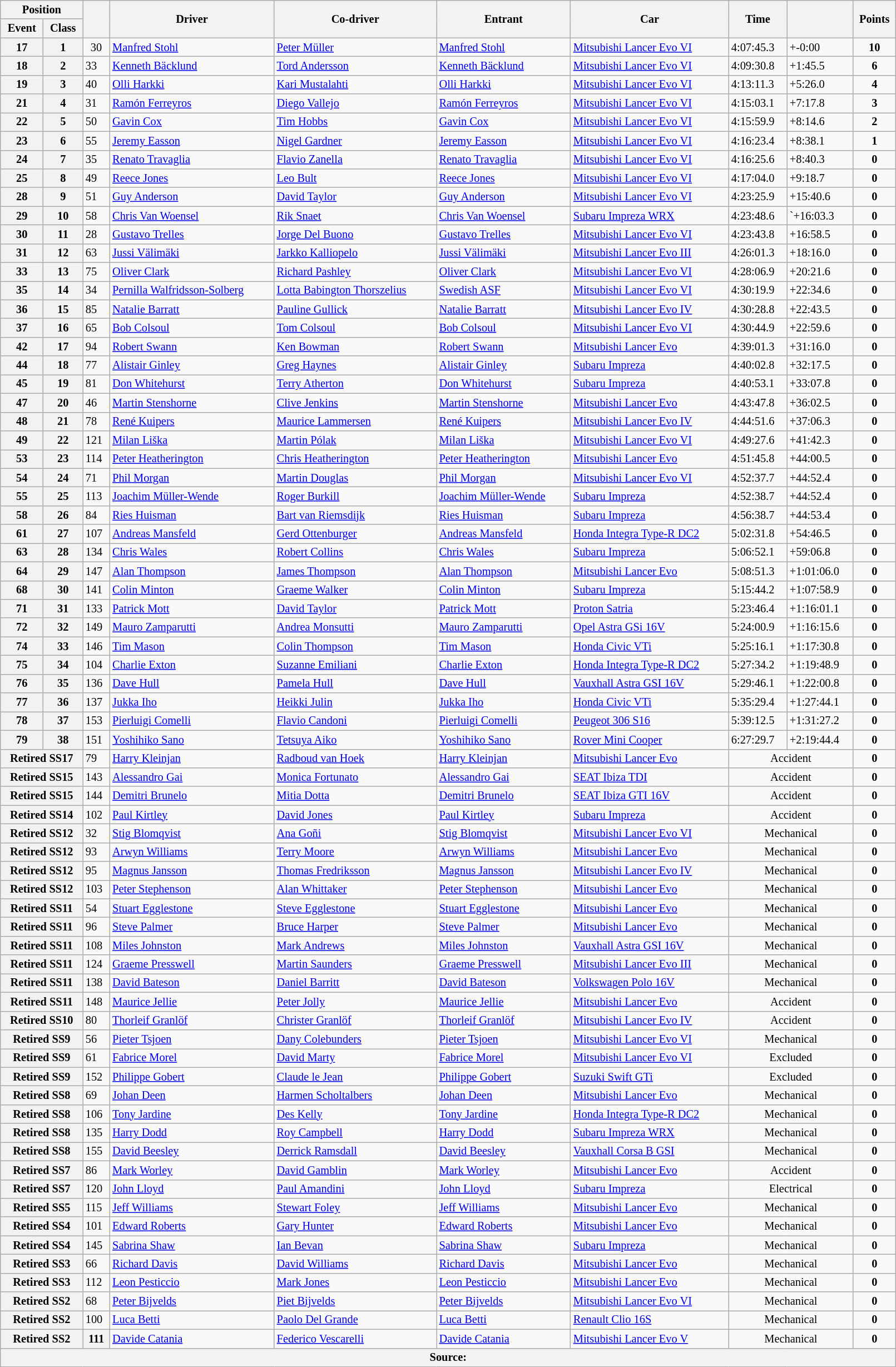<table class="wikitable" width="85%" style="font-size: 85%;">
<tr>
<th colspan="2">Position</th>
<th rowspan="2"></th>
<th rowspan="2">Driver</th>
<th rowspan="2">Co-driver</th>
<th rowspan="2">Entrant</th>
<th rowspan="2">Car</th>
<th rowspan="2">Time</th>
<th rowspan="2"></th>
<th rowspan="2">Points</th>
</tr>
<tr>
<th>Event</th>
<th>Class</th>
</tr>
<tr>
<th>17</th>
<th>1</th>
<td align="center">30</td>
<td> <a href='#'>Manfred Stohl</a></td>
<td> <a href='#'>Peter Müller</a></td>
<td> <a href='#'>Manfred Stohl</a></td>
<td><a href='#'>Mitsubishi Lancer Evo VI</a></td>
<td>4:07:45.3</td>
<td>+-0:00</td>
<td align="center"><strong>10</strong></td>
</tr>
<tr>
<th>18</th>
<th>2</th>
<td>33</td>
<td> <a href='#'>Kenneth Bäcklund</a></td>
<td> <a href='#'>Tord Andersson</a></td>
<td> <a href='#'>Kenneth Bäcklund</a></td>
<td><a href='#'>Mitsubishi Lancer Evo VI</a></td>
<td>4:09:30.8</td>
<td>+1:45.5</td>
<td align="center"><strong>6</strong></td>
</tr>
<tr>
<th>19</th>
<th>3</th>
<td>40</td>
<td> <a href='#'>Olli Harkki</a></td>
<td> <a href='#'>Kari Mustalahti</a></td>
<td> <a href='#'>Olli Harkki</a></td>
<td><a href='#'>Mitsubishi Lancer Evo VI</a></td>
<td>4:13:11.3</td>
<td>+5:26.0</td>
<td align="center"><strong>4</strong></td>
</tr>
<tr>
<th>21</th>
<th>4</th>
<td>31</td>
<td> <a href='#'>Ramón Ferreyros</a></td>
<td> <a href='#'>Diego Vallejo</a></td>
<td> <a href='#'>Ramón Ferreyros</a></td>
<td><a href='#'>Mitsubishi Lancer Evo VI</a></td>
<td>4:15:03.1</td>
<td>+7:17.8</td>
<td align="center"><strong>3</strong></td>
</tr>
<tr>
<th>22</th>
<th>5</th>
<td>50</td>
<td> <a href='#'>Gavin Cox</a></td>
<td> <a href='#'>Tim Hobbs</a></td>
<td> <a href='#'>Gavin Cox</a></td>
<td><a href='#'>Mitsubishi Lancer Evo VI</a></td>
<td>4:15:59.9</td>
<td>+8:14.6</td>
<td align="center"><strong>2</strong></td>
</tr>
<tr>
<th>23</th>
<th>6</th>
<td>55</td>
<td> <a href='#'>Jeremy Easson</a></td>
<td> <a href='#'>Nigel Gardner</a></td>
<td> <a href='#'>Jeremy Easson</a></td>
<td><a href='#'>Mitsubishi Lancer Evo VI</a></td>
<td>4:16:23.4</td>
<td>+8:38.1</td>
<td align="center"><strong>1</strong></td>
</tr>
<tr>
<th>24</th>
<th>7</th>
<td>35</td>
<td> <a href='#'>Renato Travaglia</a></td>
<td> <a href='#'>Flavio Zanella</a></td>
<td> <a href='#'>Renato Travaglia</a></td>
<td><a href='#'>Mitsubishi Lancer Evo VI</a></td>
<td>4:16:25.6</td>
<td>+8:40.3</td>
<td align="center"><strong>0</strong></td>
</tr>
<tr>
<th>25</th>
<th>8</th>
<td>49</td>
<td> <a href='#'>Reece Jones</a></td>
<td> <a href='#'>Leo Bult</a></td>
<td> <a href='#'>Reece Jones</a></td>
<td><a href='#'>Mitsubishi Lancer Evo VI</a></td>
<td>4:17:04.0</td>
<td>+9:18.7</td>
<td align="center"><strong>0</strong></td>
</tr>
<tr>
<th>28</th>
<th>9</th>
<td>51</td>
<td> <a href='#'>Guy Anderson</a></td>
<td> <a href='#'>David Taylor</a></td>
<td> <a href='#'>Guy Anderson</a></td>
<td><a href='#'>Mitsubishi Lancer Evo VI</a></td>
<td>4:23:25.9</td>
<td>+15:40.6</td>
<td align="center"><strong>0</strong></td>
</tr>
<tr>
<th>29</th>
<th>10</th>
<td>58</td>
<td> <a href='#'>Chris Van Woensel</a></td>
<td> <a href='#'>Rik Snaet</a></td>
<td> <a href='#'>Chris Van Woensel</a></td>
<td><a href='#'>Subaru Impreza WRX</a></td>
<td>4:23:48.6</td>
<td>`+16:03.3</td>
<td align="center"><strong>0</strong></td>
</tr>
<tr>
<th>30</th>
<th>11</th>
<td>28</td>
<td> <a href='#'>Gustavo Trelles</a></td>
<td> <a href='#'>Jorge Del Buono</a></td>
<td> <a href='#'>Gustavo Trelles</a></td>
<td><a href='#'>Mitsubishi Lancer Evo VI</a></td>
<td>4:23:43.8</td>
<td>+16:58.5</td>
<td align="center"><strong>0</strong></td>
</tr>
<tr>
<th>31</th>
<th>12</th>
<td>63</td>
<td> <a href='#'>Jussi Välimäki</a></td>
<td> <a href='#'>Jarkko Kalliopelo</a></td>
<td> <a href='#'>Jussi Välimäki</a></td>
<td><a href='#'>Mitsubishi Lancer Evo III</a></td>
<td>4:26:01.3</td>
<td>+18:16.0</td>
<td align="center"><strong>0</strong></td>
</tr>
<tr>
<th>33</th>
<th>13</th>
<td>75</td>
<td> <a href='#'>Oliver Clark</a></td>
<td> <a href='#'>Richard Pashley</a></td>
<td> <a href='#'>Oliver Clark</a></td>
<td><a href='#'>Mitsubishi Lancer Evo VI</a></td>
<td>4:28:06.9</td>
<td>+20:21.6</td>
<td align="center"><strong>0</strong></td>
</tr>
<tr>
<th>35</th>
<th>14</th>
<td>34</td>
<td> <a href='#'>Pernilla Walfridsson-Solberg</a></td>
<td> <a href='#'>Lotta Babington Thorszelius</a></td>
<td> <a href='#'>Swedish ASF</a></td>
<td><a href='#'>Mitsubishi Lancer Evo VI</a></td>
<td>4:30:19.9</td>
<td>+22:34.6</td>
<td align="center"><strong>0</strong></td>
</tr>
<tr>
<th>36</th>
<th>15</th>
<td>85</td>
<td> <a href='#'>Natalie Barratt</a></td>
<td> <a href='#'>Pauline Gullick</a></td>
<td> <a href='#'>Natalie Barratt</a></td>
<td><a href='#'>Mitsubishi Lancer Evo IV</a></td>
<td>4:30:28.8</td>
<td>+22:43.5</td>
<td align="center"><strong>0</strong></td>
</tr>
<tr>
<th>37</th>
<th>16</th>
<td>65</td>
<td> <a href='#'>Bob Colsoul</a></td>
<td> <a href='#'>Tom Colsoul</a></td>
<td> <a href='#'>Bob Colsoul</a></td>
<td><a href='#'>Mitsubishi Lancer Evo VI</a></td>
<td>4:30:44.9</td>
<td>+22:59.6</td>
<td align="center"><strong>0</strong></td>
</tr>
<tr>
<th>42</th>
<th>17</th>
<td>94</td>
<td> <a href='#'>Robert Swann</a></td>
<td> <a href='#'>Ken Bowman</a></td>
<td> <a href='#'>Robert Swann</a></td>
<td><a href='#'>Mitsubishi Lancer Evo</a></td>
<td>4:39:01.3</td>
<td>+31:16.0</td>
<td align="center"><strong>0</strong></td>
</tr>
<tr>
<th>44</th>
<th>18</th>
<td>77</td>
<td> <a href='#'>Alistair Ginley</a></td>
<td> <a href='#'>Greg Haynes</a></td>
<td> <a href='#'>Alistair Ginley</a></td>
<td><a href='#'>Subaru Impreza</a></td>
<td>4:40:02.8</td>
<td>+32:17.5</td>
<td align="center"><strong>0</strong></td>
</tr>
<tr>
<th>45</th>
<th>19</th>
<td>81</td>
<td> <a href='#'>Don Whitehurst</a></td>
<td> <a href='#'>Terry Atherton</a></td>
<td> <a href='#'>Don Whitehurst</a></td>
<td><a href='#'>Subaru Impreza</a></td>
<td>4:40:53.1</td>
<td>+33:07.8</td>
<td align="center"><strong>0</strong></td>
</tr>
<tr>
<th>47</th>
<th>20</th>
<td>46</td>
<td> <a href='#'>Martin Stenshorne</a></td>
<td> <a href='#'>Clive Jenkins</a></td>
<td> <a href='#'>Martin Stenshorne</a></td>
<td><a href='#'>Mitsubishi Lancer Evo</a></td>
<td>4:43:47.8</td>
<td>+36:02.5</td>
<td align="center"><strong>0</strong></td>
</tr>
<tr>
<th>48</th>
<th>21</th>
<td>78</td>
<td> <a href='#'>René Kuipers</a></td>
<td> <a href='#'>Maurice Lammersen</a></td>
<td> <a href='#'>René Kuipers</a></td>
<td><a href='#'>Mitsubishi Lancer Evo IV</a></td>
<td>4:44:51.6</td>
<td>+37:06.3</td>
<td align="center"><strong>0</strong></td>
</tr>
<tr>
<th>49</th>
<th>22</th>
<td>121</td>
<td> <a href='#'>Milan Liška</a></td>
<td> <a href='#'>Martin Pólak</a></td>
<td> <a href='#'>Milan Liška</a></td>
<td><a href='#'>Mitsubishi Lancer Evo VI</a></td>
<td>4:49:27.6</td>
<td>+41:42.3</td>
<td align="center"><strong>0</strong></td>
</tr>
<tr>
<th>53</th>
<th>23</th>
<td>114</td>
<td> <a href='#'>Peter Heatherington</a></td>
<td> <a href='#'>Chris Heatherington</a></td>
<td> <a href='#'>Peter Heatherington</a></td>
<td><a href='#'>Mitsubishi Lancer Evo</a></td>
<td>4:51:45.8</td>
<td>+44:00.5</td>
<td align="center"><strong>0</strong></td>
</tr>
<tr>
<th>54</th>
<th>24</th>
<td>71</td>
<td> <a href='#'>Phil Morgan</a></td>
<td> <a href='#'>Martin Douglas</a></td>
<td> <a href='#'>Phil Morgan</a></td>
<td><a href='#'>Mitsubishi Lancer Evo VI</a></td>
<td>4:52:37.7</td>
<td>+44:52.4</td>
<td align="center"><strong>0</strong></td>
</tr>
<tr>
<th>55</th>
<th>25</th>
<td>113</td>
<td> <a href='#'>Joachim Müller-Wende</a></td>
<td> <a href='#'>Roger Burkill</a></td>
<td> <a href='#'>Joachim Müller-Wende</a></td>
<td><a href='#'>Subaru Impreza</a></td>
<td>4:52:38.7</td>
<td>+44:52.4</td>
<td align="center"><strong>0</strong></td>
</tr>
<tr>
<th>58</th>
<th>26</th>
<td>84</td>
<td> <a href='#'>Ries Huisman</a></td>
<td> <a href='#'>Bart van Riemsdijk</a></td>
<td> <a href='#'>Ries Huisman</a></td>
<td><a href='#'>Subaru Impreza</a></td>
<td>4:56:38.7</td>
<td>+44:53.4</td>
<td align="center"><strong>0</strong></td>
</tr>
<tr>
<th>61</th>
<th>27</th>
<td>107</td>
<td> <a href='#'>Andreas Mansfeld</a></td>
<td> <a href='#'>Gerd Ottenburger</a></td>
<td> <a href='#'>Andreas Mansfeld</a></td>
<td><a href='#'>Honda Integra Type-R DC2</a></td>
<td>5:02:31.8</td>
<td>+54:46.5</td>
<td align="center"><strong>0</strong></td>
</tr>
<tr>
<th>63</th>
<th>28</th>
<td>134</td>
<td> <a href='#'>Chris Wales</a></td>
<td> <a href='#'>Robert Collins</a></td>
<td> <a href='#'>Chris Wales</a></td>
<td><a href='#'>Subaru Impreza</a></td>
<td>5:06:52.1</td>
<td>+59:06.8</td>
<td align="center"><strong>0</strong></td>
</tr>
<tr>
<th>64</th>
<th>29</th>
<td>147</td>
<td> <a href='#'>Alan Thompson</a></td>
<td> <a href='#'>James Thompson</a></td>
<td> <a href='#'>Alan Thompson</a></td>
<td><a href='#'>Mitsubishi Lancer Evo</a></td>
<td>5:08:51.3</td>
<td>+1:01:06.0</td>
<td align="center"><strong>0</strong></td>
</tr>
<tr>
<th>68</th>
<th>30</th>
<td>141</td>
<td> <a href='#'>Colin Minton</a></td>
<td> <a href='#'>Graeme Walker</a></td>
<td> <a href='#'>Colin Minton</a></td>
<td><a href='#'>Subaru Impreza</a></td>
<td>5:15:44.2</td>
<td>+1:07:58.9</td>
<td align="center"><strong>0</strong></td>
</tr>
<tr>
<th>71</th>
<th>31</th>
<td>133</td>
<td> <a href='#'>Patrick Mott</a></td>
<td> <a href='#'>David Taylor</a></td>
<td> <a href='#'>Patrick Mott</a></td>
<td><a href='#'>Proton Satria</a></td>
<td>5:23:46.4</td>
<td>+1:16:01.1</td>
<td align="center"><strong>0</strong></td>
</tr>
<tr>
<th>72</th>
<th>32</th>
<td>149</td>
<td> <a href='#'>Mauro Zamparutti</a></td>
<td> <a href='#'>Andrea Monsutti</a></td>
<td> <a href='#'>Mauro Zamparutti</a></td>
<td><a href='#'>Opel Astra GSi 16V</a></td>
<td>5:24:00.9</td>
<td>+1:16:15.6</td>
<td align="center"><strong>0</strong></td>
</tr>
<tr>
<th>74</th>
<th>33</th>
<td>146</td>
<td> <a href='#'>Tim Mason</a></td>
<td> <a href='#'>Colin Thompson</a></td>
<td> <a href='#'>Tim Mason</a></td>
<td><a href='#'>Honda Civic VTi</a></td>
<td>5:25:16.1</td>
<td>+1:17:30.8</td>
<td align="center"><strong>0</strong></td>
</tr>
<tr>
<th>75</th>
<th>34</th>
<td>104</td>
<td> <a href='#'>Charlie Exton</a></td>
<td> <a href='#'>Suzanne Emiliani</a></td>
<td> <a href='#'>Charlie Exton</a></td>
<td><a href='#'>Honda Integra Type-R DC2</a></td>
<td>5:27:34.2</td>
<td>+1:19:48.9</td>
<td align="center"><strong>0</strong></td>
</tr>
<tr>
<th>76</th>
<th>35</th>
<td>136</td>
<td> <a href='#'>Dave Hull</a></td>
<td> <a href='#'>Pamela Hull</a></td>
<td> <a href='#'>Dave Hull</a></td>
<td><a href='#'>Vauxhall Astra GSI 16V</a></td>
<td>5:29:46.1</td>
<td>+1:22:00.8</td>
<td align="center"><strong>0</strong></td>
</tr>
<tr>
<th>77</th>
<th>36</th>
<td>137</td>
<td> <a href='#'>Jukka Iho</a></td>
<td> <a href='#'>Heikki Julin</a></td>
<td> <a href='#'>Jukka Iho</a></td>
<td><a href='#'>Honda Civic VTi</a></td>
<td>5:35:29.4</td>
<td>+1:27:44.1</td>
<td align="center"><strong>0</strong></td>
</tr>
<tr>
<th>78</th>
<th>37</th>
<td>153</td>
<td> <a href='#'>Pierluigi Comelli</a></td>
<td> <a href='#'>Flavio Candoni</a></td>
<td> <a href='#'>Pierluigi Comelli</a></td>
<td><a href='#'>Peugeot 306 S16</a></td>
<td>5:39:12.5</td>
<td>+1:31:27.2</td>
<td align="center"><strong>0</strong></td>
</tr>
<tr>
<th>79</th>
<th>38</th>
<td>151</td>
<td> <a href='#'>Yoshihiko Sano</a></td>
<td> <a href='#'>Tetsuya Aiko</a></td>
<td> <a href='#'>Yoshihiko Sano</a></td>
<td><a href='#'>Rover Mini Cooper</a></td>
<td>6:27:29.7</td>
<td>+2:19:44.4</td>
<td align="center"><strong>0</strong></td>
</tr>
<tr>
<th colspan="2">Retired SS17</th>
<td>79</td>
<td> <a href='#'>Harry Kleinjan</a></td>
<td> <a href='#'>Radboud van Hoek</a></td>
<td> <a href='#'>Harry Kleinjan</a></td>
<td><a href='#'>Mitsubishi Lancer Evo</a></td>
<td align="center" colspan="2">Accident</td>
<td align="center"><strong>0</strong></td>
</tr>
<tr>
<th colspan="2">Retired SS15</th>
<td>143</td>
<td> <a href='#'>Alessandro Gai</a></td>
<td> <a href='#'>Monica Fortunato</a></td>
<td> <a href='#'>Alessandro Gai</a></td>
<td><a href='#'>SEAT Ibiza TDI</a></td>
<td align="center" colspan="2">Accident</td>
<td align="center"><strong>0</strong></td>
</tr>
<tr>
<th colspan="2">Retired SS15</th>
<td>144</td>
<td> <a href='#'>Demitri Brunelo</a></td>
<td> <a href='#'>Mitia Dotta</a></td>
<td> <a href='#'>Demitri Brunelo</a></td>
<td><a href='#'>SEAT Ibiza GTI 16V</a></td>
<td align="center" colspan="2">Accident</td>
<td align="center"><strong>0</strong></td>
</tr>
<tr>
<th colspan="2">Retired SS14</th>
<td>102</td>
<td> <a href='#'>Paul Kirtley</a></td>
<td> <a href='#'>David Jones</a></td>
<td> <a href='#'>Paul Kirtley</a></td>
<td><a href='#'>Subaru Impreza</a></td>
<td align="center" colspan="2">Accident</td>
<td align="center"><strong>0</strong></td>
</tr>
<tr>
<th colspan="2">Retired SS12</th>
<td>32</td>
<td> <a href='#'>Stig Blomqvist</a></td>
<td> <a href='#'>Ana Goñi</a></td>
<td> <a href='#'>Stig Blomqvist</a></td>
<td><a href='#'>Mitsubishi Lancer Evo VI</a></td>
<td align="center" colspan="2">Mechanical</td>
<td align="center"><strong>0</strong></td>
</tr>
<tr>
<th colspan="2">Retired SS12</th>
<td>93</td>
<td> <a href='#'>Arwyn Williams</a></td>
<td> <a href='#'>Terry Moore</a></td>
<td> <a href='#'>Arwyn Williams</a></td>
<td><a href='#'>Mitsubishi Lancer Evo</a></td>
<td align="center" colspan="2">Mechanical</td>
<td align="center"><strong>0</strong></td>
</tr>
<tr>
<th colspan="2">Retired SS12</th>
<td>95</td>
<td> <a href='#'>Magnus Jansson</a></td>
<td> <a href='#'>Thomas Fredriksson</a></td>
<td> <a href='#'>Magnus Jansson</a></td>
<td><a href='#'>Mitsubishi Lancer Evo IV</a></td>
<td align="center" colspan="2">Mechanical</td>
<td align="center"><strong>0</strong></td>
</tr>
<tr>
<th colspan="2">Retired SS12</th>
<td>103</td>
<td> <a href='#'>Peter Stephenson</a></td>
<td> <a href='#'>Alan Whittaker</a></td>
<td> <a href='#'>Peter Stephenson</a></td>
<td><a href='#'>Mitsubishi Lancer Evo</a></td>
<td align="center" colspan="2">Mechanical</td>
<td align="center"><strong>0</strong></td>
</tr>
<tr>
<th colspan="2">Retired SS11</th>
<td>54</td>
<td> <a href='#'>Stuart Egglestone</a></td>
<td> <a href='#'>Steve Egglestone</a></td>
<td> <a href='#'>Stuart Egglestone</a></td>
<td><a href='#'>Mitsubishi Lancer Evo</a></td>
<td align="center" colspan="2">Mechanical</td>
<td align="center"><strong>0</strong></td>
</tr>
<tr>
<th colspan="2">Retired SS11</th>
<td>96</td>
<td> <a href='#'>Steve Palmer</a></td>
<td> <a href='#'>Bruce Harper</a></td>
<td> <a href='#'>Steve Palmer</a></td>
<td><a href='#'>Mitsubishi Lancer Evo</a></td>
<td align="center" colspan="2">Mechanical</td>
<td align="center"><strong>0</strong></td>
</tr>
<tr>
<th colspan="2">Retired SS11</th>
<td>108</td>
<td> <a href='#'>Miles Johnston</a></td>
<td> <a href='#'>Mark Andrews</a></td>
<td> <a href='#'>Miles Johnston</a></td>
<td><a href='#'>Vauxhall Astra GSI 16V</a></td>
<td align="center" colspan="2">Mechanical</td>
<td align="center"><strong>0</strong></td>
</tr>
<tr>
<th colspan="2">Retired SS11</th>
<td>124</td>
<td> <a href='#'>Graeme Presswell</a></td>
<td> <a href='#'>Martin Saunders</a></td>
<td> <a href='#'>Graeme Presswell</a></td>
<td><a href='#'>Mitsubishi Lancer Evo III</a></td>
<td align="center" colspan="2">Mechanical</td>
<td align="center"><strong>0</strong></td>
</tr>
<tr>
<th colspan="2">Retired SS11</th>
<td>138</td>
<td> <a href='#'>David Bateson</a></td>
<td> <a href='#'>Daniel Barritt</a></td>
<td> <a href='#'>David Bateson</a></td>
<td><a href='#'>Volkswagen Polo 16V</a></td>
<td align="center" colspan="2">Mechanical</td>
<td align="center"><strong>0</strong></td>
</tr>
<tr>
<th colspan="2">Retired SS11</th>
<td>148</td>
<td> <a href='#'>Maurice Jellie</a></td>
<td> <a href='#'>Peter Jolly</a></td>
<td> <a href='#'>Maurice Jellie</a></td>
<td><a href='#'>Mitsubishi Lancer Evo</a></td>
<td align="center" colspan="2">Accident</td>
<td align="center"><strong>0</strong></td>
</tr>
<tr>
<th colspan="2">Retired SS10</th>
<td>80</td>
<td> <a href='#'>Thorleif Granlöf</a></td>
<td> <a href='#'>Christer Granlöf</a></td>
<td> <a href='#'>Thorleif Granlöf</a></td>
<td><a href='#'>Mitsubishi Lancer Evo IV</a></td>
<td align="center" colspan="2">Accident</td>
<td align="center"><strong>0</strong></td>
</tr>
<tr>
<th colspan="2">Retired SS9</th>
<td>56</td>
<td> <a href='#'>Pieter Tsjoen</a></td>
<td> <a href='#'>Dany Colebunders</a></td>
<td> <a href='#'>Pieter Tsjoen</a></td>
<td><a href='#'>Mitsubishi Lancer Evo VI</a></td>
<td align="center" colspan="2">Mechanical</td>
<td align="center"><strong>0</strong></td>
</tr>
<tr>
<th colspan="2">Retired SS9</th>
<td>61</td>
<td> <a href='#'>Fabrice Morel</a></td>
<td> <a href='#'>David Marty</a></td>
<td> <a href='#'>Fabrice Morel</a></td>
<td><a href='#'>Mitsubishi Lancer Evo VI</a></td>
<td align="center" colspan="2">Excluded</td>
<td align="center"><strong>0</strong></td>
</tr>
<tr>
<th colspan="2">Retired SS9</th>
<td>152</td>
<td> <a href='#'>Philippe Gobert</a></td>
<td> <a href='#'>Claude le Jean</a></td>
<td> <a href='#'>Philippe Gobert</a></td>
<td><a href='#'>Suzuki Swift GTi</a></td>
<td align="center" colspan="2">Excluded</td>
<td align="center"><strong>0</strong></td>
</tr>
<tr>
<th colspan="2">Retired SS8</th>
<td>69</td>
<td> <a href='#'>Johan Deen</a></td>
<td> <a href='#'>Harmen Scholtalbers</a></td>
<td> <a href='#'>Johan Deen</a></td>
<td><a href='#'>Mitsubishi Lancer Evo</a></td>
<td align="center" colspan="2">Mechanical</td>
<td align="center"><strong>0</strong></td>
</tr>
<tr>
<th colspan="2">Retired SS8</th>
<td>106</td>
<td> <a href='#'>Tony Jardine</a></td>
<td> <a href='#'>Des Kelly</a></td>
<td> <a href='#'>Tony Jardine</a></td>
<td><a href='#'>Honda Integra Type-R DC2</a></td>
<td align="center" colspan="2">Mechanical</td>
<td align="center"><strong>0</strong></td>
</tr>
<tr>
<th colspan="2">Retired SS8</th>
<td>135</td>
<td> <a href='#'>Harry Dodd</a></td>
<td> <a href='#'>Roy Campbell</a></td>
<td> <a href='#'>Harry Dodd</a></td>
<td><a href='#'>Subaru Impreza WRX</a></td>
<td align="center" colspan="2">Mechanical</td>
<td align="center"><strong>0</strong></td>
</tr>
<tr>
<th colspan="2">Retired SS8</th>
<td>155</td>
<td> <a href='#'>David Beesley</a></td>
<td> <a href='#'>Derrick Ramsdall</a></td>
<td> <a href='#'>David Beesley</a></td>
<td><a href='#'>Vauxhall Corsa B GSI</a></td>
<td align="center" colspan="2">Mechanical</td>
<td align="center"><strong>0</strong></td>
</tr>
<tr>
<th colspan="2">Retired SS7</th>
<td>86</td>
<td> <a href='#'>Mark Worley</a></td>
<td> <a href='#'>David Gamblin</a></td>
<td> <a href='#'>Mark Worley</a></td>
<td><a href='#'>Mitsubishi Lancer Evo</a></td>
<td align="center" colspan="2">Accident</td>
<td align="center"><strong>0</strong></td>
</tr>
<tr>
<th colspan="2">Retired SS7</th>
<td>120</td>
<td> <a href='#'>John Lloyd</a></td>
<td> <a href='#'>Paul Amandini</a></td>
<td> <a href='#'>John Lloyd</a></td>
<td><a href='#'>Subaru Impreza</a></td>
<td align="center" colspan="2">Electrical</td>
<td align="center"><strong>0</strong></td>
</tr>
<tr>
<th colspan="2">Retired SS5</th>
<td>115</td>
<td> <a href='#'>Jeff Williams</a></td>
<td> <a href='#'>Stewart Foley</a></td>
<td> <a href='#'>Jeff Williams</a></td>
<td><a href='#'>Mitsubishi Lancer Evo</a></td>
<td align="center" colspan="2">Mechanical</td>
<td align="center"><strong>0</strong></td>
</tr>
<tr>
<th colspan="2">Retired SS4</th>
<td>101</td>
<td> <a href='#'>Edward Roberts</a></td>
<td> <a href='#'>Gary Hunter</a></td>
<td> <a href='#'>Edward Roberts</a></td>
<td><a href='#'>Mitsubishi Lancer Evo</a></td>
<td align="center" colspan="2">Mechanical</td>
<td align="center"><strong>0</strong></td>
</tr>
<tr>
<th colspan="2">Retired SS4</th>
<td>145</td>
<td> <a href='#'>Sabrina Shaw</a></td>
<td> <a href='#'>Ian Bevan</a></td>
<td> <a href='#'>Sabrina Shaw</a></td>
<td><a href='#'>Subaru Impreza</a></td>
<td align="center" colspan="2">Mechanical</td>
<td align="center"><strong>0</strong></td>
</tr>
<tr>
<th colspan="2">Retired SS3</th>
<td>66</td>
<td> <a href='#'>Richard Davis</a></td>
<td> <a href='#'>David Williams</a></td>
<td> <a href='#'>Richard Davis</a></td>
<td><a href='#'>Mitsubishi Lancer Evo</a></td>
<td align="center" colspan="2">Mechanical</td>
<td align="center"><strong>0</strong></td>
</tr>
<tr>
<th colspan="2">Retired SS3</th>
<td>112</td>
<td> <a href='#'>Leon Pesticcio</a></td>
<td> <a href='#'>Mark Jones</a></td>
<td> <a href='#'>Leon Pesticcio</a></td>
<td><a href='#'>Mitsubishi Lancer Evo</a></td>
<td align="center" colspan="2">Mechanical</td>
<td align="center"><strong>0</strong></td>
</tr>
<tr>
<th colspan="2">Retired SS2</th>
<td>68</td>
<td> <a href='#'>Peter Bijvelds</a></td>
<td> <a href='#'>Piet Bijvelds</a></td>
<td> <a href='#'>Peter Bijvelds</a></td>
<td><a href='#'>Mitsubishi Lancer Evo VI</a></td>
<td align="center" colspan="2">Mechanical</td>
<td align="center"><strong>0</strong></td>
</tr>
<tr>
<th colspan="2">Retired SS2</th>
<td>100</td>
<td> <a href='#'>Luca Betti</a></td>
<td> <a href='#'>Paolo Del Grande</a></td>
<td> <a href='#'>Luca Betti</a></td>
<td><a href='#'>Renault Clio 16S</a></td>
<td align="center" colspan="2">Mechanical</td>
<td align="center"><strong>0</strong></td>
</tr>
<tr>
<th colspan="2">Retired SS2</th>
<th>111</th>
<td>  <a href='#'>Davide Catania</a></td>
<td> <a href='#'>Federico Vescarelli</a></td>
<td>  <a href='#'>Davide Catania</a></td>
<td><a href='#'>Mitsubishi Lancer Evo V</a></td>
<td align="center" colspan="2">Mechanical</td>
<td align="center"><strong>0</strong></td>
</tr>
<tr>
<th colspan="10">Source:</th>
</tr>
</table>
